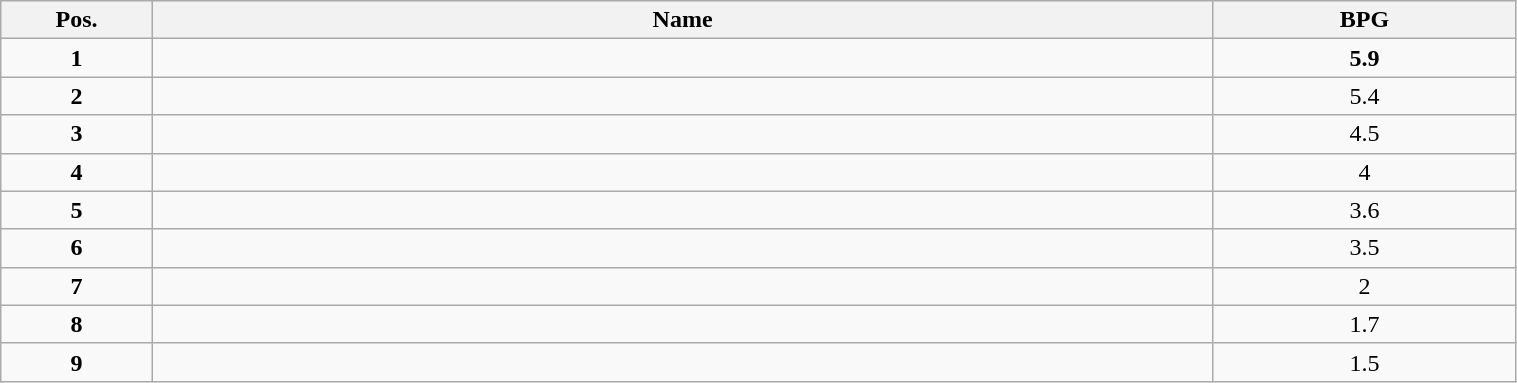<table class="wikitable" style="width:80%;">
<tr>
<th style="width:10%;">Pos.</th>
<th style="width:70%;">Name</th>
<th style="width:20%;">BPG</th>
</tr>
<tr>
<td align=center><strong>1</strong></td>
<td><strong></strong></td>
<td align=center><strong>5.9</strong></td>
</tr>
<tr>
<td align=center><strong>2</strong></td>
<td></td>
<td align=center>5.4</td>
</tr>
<tr>
<td align=center><strong>3</strong></td>
<td></td>
<td align=center>4.5</td>
</tr>
<tr>
<td align=center><strong>4</strong></td>
<td></td>
<td align=center>4</td>
</tr>
<tr>
<td align=center><strong>5</strong></td>
<td></td>
<td align=center>3.6</td>
</tr>
<tr>
<td align=center><strong>6</strong></td>
<td></td>
<td align=center>3.5</td>
</tr>
<tr>
<td align=center><strong>7</strong></td>
<td></td>
<td align=center>2</td>
</tr>
<tr>
<td align=center><strong>8</strong></td>
<td></td>
<td align=center>1.7</td>
</tr>
<tr>
<td align=center><strong>9</strong></td>
<td></td>
<td align=center>1.5</td>
</tr>
</table>
